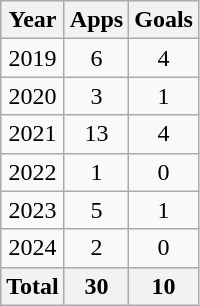<table class="wikitable" style="text-align:center">
<tr>
<th>Year</th>
<th>Apps</th>
<th>Goals</th>
</tr>
<tr>
<td>2019</td>
<td>6</td>
<td>4</td>
</tr>
<tr>
<td>2020</td>
<td>3</td>
<td>1</td>
</tr>
<tr>
<td>2021</td>
<td>13</td>
<td>4</td>
</tr>
<tr>
<td>2022</td>
<td>1</td>
<td>0</td>
</tr>
<tr>
<td>2023</td>
<td>5</td>
<td>1</td>
</tr>
<tr>
<td>2024</td>
<td>2</td>
<td>0</td>
</tr>
<tr>
<th>Total</th>
<th>30</th>
<th>10</th>
</tr>
</table>
